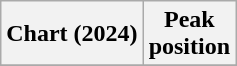<table class="wikitable sortable plainrowheaders" style="text-align:center">
<tr>
<th scope="col">Chart (2024)</th>
<th scope="col">Peak<br>position</th>
</tr>
<tr>
</tr>
</table>
